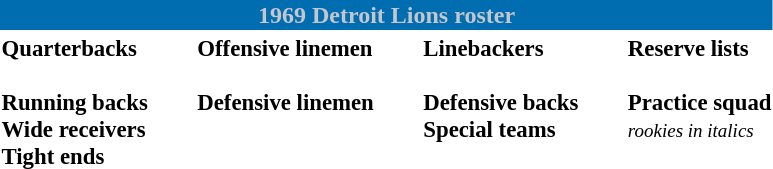<table class="toccolours" style="text-align: left;">
<tr>
<th colspan="7" style="background-color:#006DB0;color:#C3C6CC;text-align:center;">1969 Detroit Lions roster</th>
</tr>
<tr>
<td style="font-size: 95%;" valign="top"><strong>Quarterbacks</strong><br>

<br><strong>Running backs</strong>





<br><strong>Wide receivers</strong>


<br><strong>Tight ends</strong>

</td>
<td style="width: 25px;"></td>
<td style="font-size: 95%;" valign="top"><strong>Offensive linemen</strong><br>







<br><strong>Defensive linemen</strong>





</td>
<td style="width: 25px;"></td>
<td style="font-size: 95%;" valign="top"><strong>Linebackers</strong><br>



<br><strong>Defensive backs</strong>




<br><strong>Special teams</strong>

</td>
<td style="width: 25px;"></td>
<td style="font-size: 95%;" valign="top"><strong>Reserve lists</strong><br><br><strong>Practice squad</strong>
<br><small><em>rookies in italics</em></small><br></td>
</tr>
<tr>
</tr>
</table>
